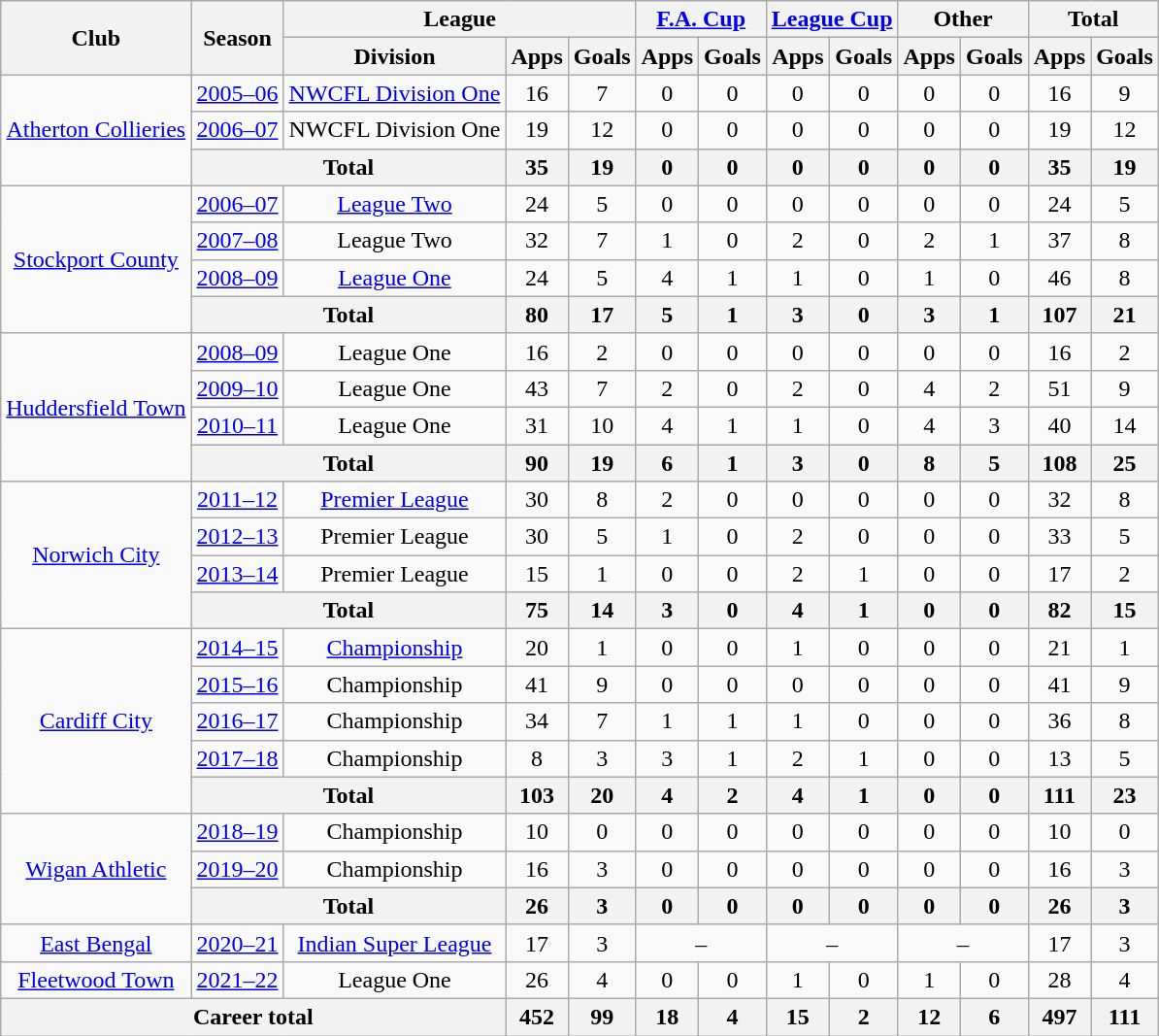<table class="wikitable" style="text-align:center">
<tr>
<th rowspan="2">Club</th>
<th rowspan="2">Season</th>
<th colspan="3">League</th>
<th colspan="2"><a href='#'>F.A. Cup</a></th>
<th colspan="2"><a href='#'>League Cup</a></th>
<th colspan="2">Other</th>
<th colspan="2">Total</th>
</tr>
<tr>
<th>Division</th>
<th>Apps</th>
<th>Goals</th>
<th>Apps</th>
<th>Goals</th>
<th>Apps</th>
<th>Goals</th>
<th>Apps</th>
<th>Goals</th>
<th>Apps</th>
<th>Goals</th>
</tr>
<tr>
<td rowspan="3"><a href='#'>Atherton Collieries</a></td>
<td><a href='#'>2005–06</a></td>
<td><a href='#'>NWCFL Division One</a></td>
<td>16</td>
<td>7</td>
<td>0</td>
<td>0</td>
<td>0</td>
<td>0</td>
<td>0</td>
<td>0</td>
<td>16</td>
<td>9</td>
</tr>
<tr>
<td><a href='#'>2006–07</a></td>
<td>NWCFL Division One</td>
<td>19</td>
<td>12</td>
<td>0</td>
<td>0</td>
<td>0</td>
<td>0</td>
<td>0</td>
<td>0</td>
<td>19</td>
<td>12</td>
</tr>
<tr>
<th colspan="2">Total</th>
<th>35</th>
<th>19</th>
<th>0</th>
<th>0</th>
<th>0</th>
<th>0</th>
<th>0</th>
<th>0</th>
<th>35</th>
<th>19</th>
</tr>
<tr>
<td rowspan="4"><a href='#'>Stockport County</a></td>
<td><a href='#'>2006–07</a></td>
<td><a href='#'>League Two</a></td>
<td>24</td>
<td>5</td>
<td>0</td>
<td>0</td>
<td>0</td>
<td>0</td>
<td>0</td>
<td>0</td>
<td>24</td>
<td>5</td>
</tr>
<tr>
<td><a href='#'>2007–08</a></td>
<td>League Two</td>
<td>32</td>
<td>7</td>
<td>1</td>
<td>0</td>
<td>2</td>
<td>0</td>
<td>2</td>
<td>1</td>
<td>37</td>
<td>8</td>
</tr>
<tr>
<td><a href='#'>2008–09</a></td>
<td><a href='#'>League One</a></td>
<td>24</td>
<td>5</td>
<td>4</td>
<td>1</td>
<td>1</td>
<td>0</td>
<td>1</td>
<td>0</td>
<td>46</td>
<td>8</td>
</tr>
<tr>
<th colspan="2">Total</th>
<th>80</th>
<th>17</th>
<th>5</th>
<th>1</th>
<th>3</th>
<th>0</th>
<th>3</th>
<th>1</th>
<th>107</th>
<th>21</th>
</tr>
<tr>
<td rowspan="4"><a href='#'>Huddersfield Town</a></td>
<td><a href='#'>2008–09</a></td>
<td>League One</td>
<td>16</td>
<td>2</td>
<td>0</td>
<td>0</td>
<td>0</td>
<td>0</td>
<td>0</td>
<td>0</td>
<td>16</td>
<td>2</td>
</tr>
<tr>
<td><a href='#'>2009–10</a></td>
<td>League One</td>
<td>43</td>
<td>7</td>
<td>2</td>
<td>0</td>
<td>2</td>
<td>0</td>
<td>4</td>
<td>2</td>
<td>51</td>
<td>9</td>
</tr>
<tr>
<td><a href='#'>2010–11</a></td>
<td>League One</td>
<td>31</td>
<td>10</td>
<td>4</td>
<td>1</td>
<td>1</td>
<td>0</td>
<td>4</td>
<td>3</td>
<td>40</td>
<td>14</td>
</tr>
<tr>
<th colspan="2">Total</th>
<th>90</th>
<th>19</th>
<th>6</th>
<th>1</th>
<th>3</th>
<th>0</th>
<th>8</th>
<th>5</th>
<th>108</th>
<th>25</th>
</tr>
<tr>
<td rowspan="4"><a href='#'>Norwich City</a></td>
<td><a href='#'>2011–12</a></td>
<td><a href='#'>Premier League</a></td>
<td>30</td>
<td>8</td>
<td>2</td>
<td>0</td>
<td>0</td>
<td>0</td>
<td>0</td>
<td>0</td>
<td>32</td>
<td>8</td>
</tr>
<tr>
<td><a href='#'>2012–13</a></td>
<td>Premier League</td>
<td>30</td>
<td>5</td>
<td>1</td>
<td>0</td>
<td>2</td>
<td>0</td>
<td>0</td>
<td>0</td>
<td>33</td>
<td>5</td>
</tr>
<tr>
<td><a href='#'>2013–14</a></td>
<td>Premier League</td>
<td>15</td>
<td>1</td>
<td>0</td>
<td>0</td>
<td>2</td>
<td>1</td>
<td>0</td>
<td>0</td>
<td>17</td>
<td>2</td>
</tr>
<tr>
<th colspan="2">Total</th>
<th>75</th>
<th>14</th>
<th>3</th>
<th>0</th>
<th>4</th>
<th>1</th>
<th>0</th>
<th>0</th>
<th>82</th>
<th>15</th>
</tr>
<tr>
<td rowspan="5"><a href='#'>Cardiff City</a></td>
<td><a href='#'>2014–15</a></td>
<td><a href='#'>Championship</a></td>
<td>20</td>
<td>1</td>
<td>0</td>
<td>0</td>
<td>1</td>
<td>0</td>
<td>0</td>
<td>0</td>
<td>21</td>
<td>1</td>
</tr>
<tr>
<td><a href='#'>2015–16</a></td>
<td>Championship</td>
<td>41</td>
<td>9</td>
<td>0</td>
<td>0</td>
<td>0</td>
<td>0</td>
<td>0</td>
<td>0</td>
<td>41</td>
<td>9</td>
</tr>
<tr>
<td><a href='#'>2016–17</a></td>
<td>Championship</td>
<td>34</td>
<td>7</td>
<td>1</td>
<td>1</td>
<td>1</td>
<td>0</td>
<td>0</td>
<td>0</td>
<td>36</td>
<td>8</td>
</tr>
<tr>
<td><a href='#'>2017–18</a></td>
<td>Championship</td>
<td>8</td>
<td>3</td>
<td>3</td>
<td>1</td>
<td>2</td>
<td>1</td>
<td>0</td>
<td>0</td>
<td>13</td>
<td>5</td>
</tr>
<tr>
<th colspan="2">Total</th>
<th>103</th>
<th>20</th>
<th>4</th>
<th>2</th>
<th>4</th>
<th>1</th>
<th>0</th>
<th>0</th>
<th>111</th>
<th>23</th>
</tr>
<tr>
<td rowspan="3"><a href='#'>Wigan Athletic</a></td>
<td><a href='#'>2018–19</a></td>
<td>Championship</td>
<td>10</td>
<td>0</td>
<td>0</td>
<td>0</td>
<td>0</td>
<td>0</td>
<td>0</td>
<td>0</td>
<td>10</td>
<td>0</td>
</tr>
<tr>
<td><a href='#'>2019–20</a></td>
<td>Championship</td>
<td>16</td>
<td>3</td>
<td>0</td>
<td>0</td>
<td>0</td>
<td>0</td>
<td>0</td>
<td>0</td>
<td>16</td>
<td>3</td>
</tr>
<tr>
<th colspan="2">Total</th>
<th>26</th>
<th>3</th>
<th>0</th>
<th>0</th>
<th>0</th>
<th>0</th>
<th>0</th>
<th>0</th>
<th>26</th>
<th>3</th>
</tr>
<tr>
<td><a href='#'>East Bengal</a></td>
<td><a href='#'>2020–21</a></td>
<td><a href='#'>Indian Super League</a></td>
<td>17</td>
<td>3</td>
<td colspan="2">–</td>
<td colspan="2">–</td>
<td colspan="2">–</td>
<td>17</td>
<td>3</td>
</tr>
<tr>
<td><a href='#'>Fleetwood Town</a></td>
<td><a href='#'>2021–22</a></td>
<td>League One</td>
<td>26</td>
<td>4</td>
<td>0</td>
<td>0</td>
<td>1</td>
<td>0</td>
<td>1</td>
<td>0</td>
<td>28</td>
<td>4</td>
</tr>
<tr>
<th colspan="3">Career total</th>
<th>452</th>
<th>99</th>
<th>18</th>
<th>4</th>
<th>15</th>
<th>2</th>
<th>12</th>
<th>6</th>
<th>497</th>
<th>111</th>
</tr>
</table>
